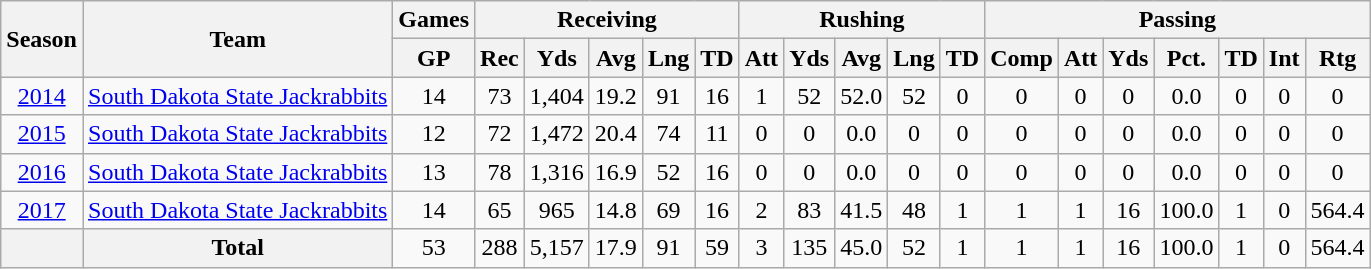<table class=wikitable style="text-align:center;">
<tr>
<th rowspan=2>Season</th>
<th rowspan=2>Team</th>
<th colspan=1>Games</th>
<th colspan=5>Receiving</th>
<th colspan=5>Rushing</th>
<th colspan=7>Passing</th>
</tr>
<tr>
<th>GP</th>
<th>Rec</th>
<th>Yds</th>
<th>Avg</th>
<th>Lng</th>
<th>TD</th>
<th>Att</th>
<th>Yds</th>
<th>Avg</th>
<th>Lng</th>
<th>TD</th>
<th>Comp</th>
<th>Att</th>
<th>Yds</th>
<th>Pct.</th>
<th>TD</th>
<th>Int</th>
<th>Rtg</th>
</tr>
<tr>
<td><a href='#'>2014</a></td>
<td><a href='#'>South Dakota State Jackrabbits</a></td>
<td>14</td>
<td>73</td>
<td>1,404</td>
<td>19.2</td>
<td>91</td>
<td>16</td>
<td>1</td>
<td>52</td>
<td>52.0</td>
<td>52</td>
<td>0</td>
<td>0</td>
<td>0</td>
<td>0</td>
<td>0.0</td>
<td>0</td>
<td>0</td>
<td>0</td>
</tr>
<tr>
<td><a href='#'>2015</a></td>
<td><a href='#'>South Dakota State Jackrabbits</a></td>
<td>12</td>
<td>72</td>
<td>1,472</td>
<td>20.4</td>
<td>74</td>
<td>11</td>
<td>0</td>
<td>0</td>
<td>0.0</td>
<td>0</td>
<td>0</td>
<td>0</td>
<td>0</td>
<td>0</td>
<td>0.0</td>
<td>0</td>
<td>0</td>
<td>0</td>
</tr>
<tr>
<td><a href='#'>2016</a></td>
<td><a href='#'>South Dakota State Jackrabbits</a></td>
<td>13</td>
<td>78</td>
<td>1,316</td>
<td>16.9</td>
<td>52</td>
<td>16</td>
<td>0</td>
<td>0</td>
<td>0.0</td>
<td>0</td>
<td>0</td>
<td>0</td>
<td>0</td>
<td>0</td>
<td>0.0</td>
<td>0</td>
<td>0</td>
<td>0</td>
</tr>
<tr>
<td><a href='#'>2017</a></td>
<td><a href='#'>South Dakota State Jackrabbits</a></td>
<td>14</td>
<td>65</td>
<td>965</td>
<td>14.8</td>
<td>69</td>
<td>16</td>
<td>2</td>
<td>83</td>
<td>41.5</td>
<td>48</td>
<td>1</td>
<td>1</td>
<td>1</td>
<td>16</td>
<td>100.0</td>
<td>1</td>
<td>0</td>
<td>564.4</td>
</tr>
<tr>
<th></th>
<th>Total</th>
<td>53</td>
<td>288</td>
<td>5,157</td>
<td>17.9</td>
<td>91</td>
<td>59</td>
<td>3</td>
<td>135</td>
<td>45.0</td>
<td>52</td>
<td>1</td>
<td>1</td>
<td>1</td>
<td>16</td>
<td>100.0</td>
<td>1</td>
<td>0</td>
<td>564.4</td>
</tr>
</table>
